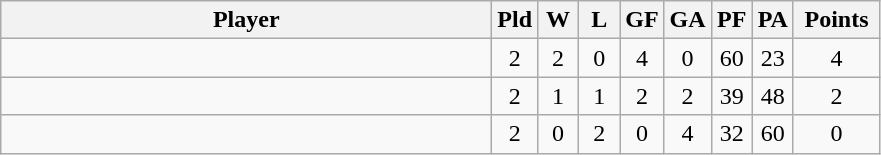<table class=wikitable style="text-align:center">
<tr>
<th width=320>Player</th>
<th width=20>Pld</th>
<th width=20>W</th>
<th width=20>L</th>
<th width=20>GF</th>
<th width=20>GA</th>
<th width=20>PF</th>
<th width=20>PA</th>
<th width=50>Points</th>
</tr>
<tr>
<td align=left></td>
<td>2</td>
<td>2</td>
<td>0</td>
<td>4</td>
<td>0</td>
<td>60</td>
<td>23</td>
<td>4</td>
</tr>
<tr>
<td align=left></td>
<td>2</td>
<td>1</td>
<td>1</td>
<td>2</td>
<td>2</td>
<td>39</td>
<td>48</td>
<td>2</td>
</tr>
<tr>
<td align=left></td>
<td>2</td>
<td>0</td>
<td>2</td>
<td>0</td>
<td>4</td>
<td>32</td>
<td>60</td>
<td>0</td>
</tr>
</table>
